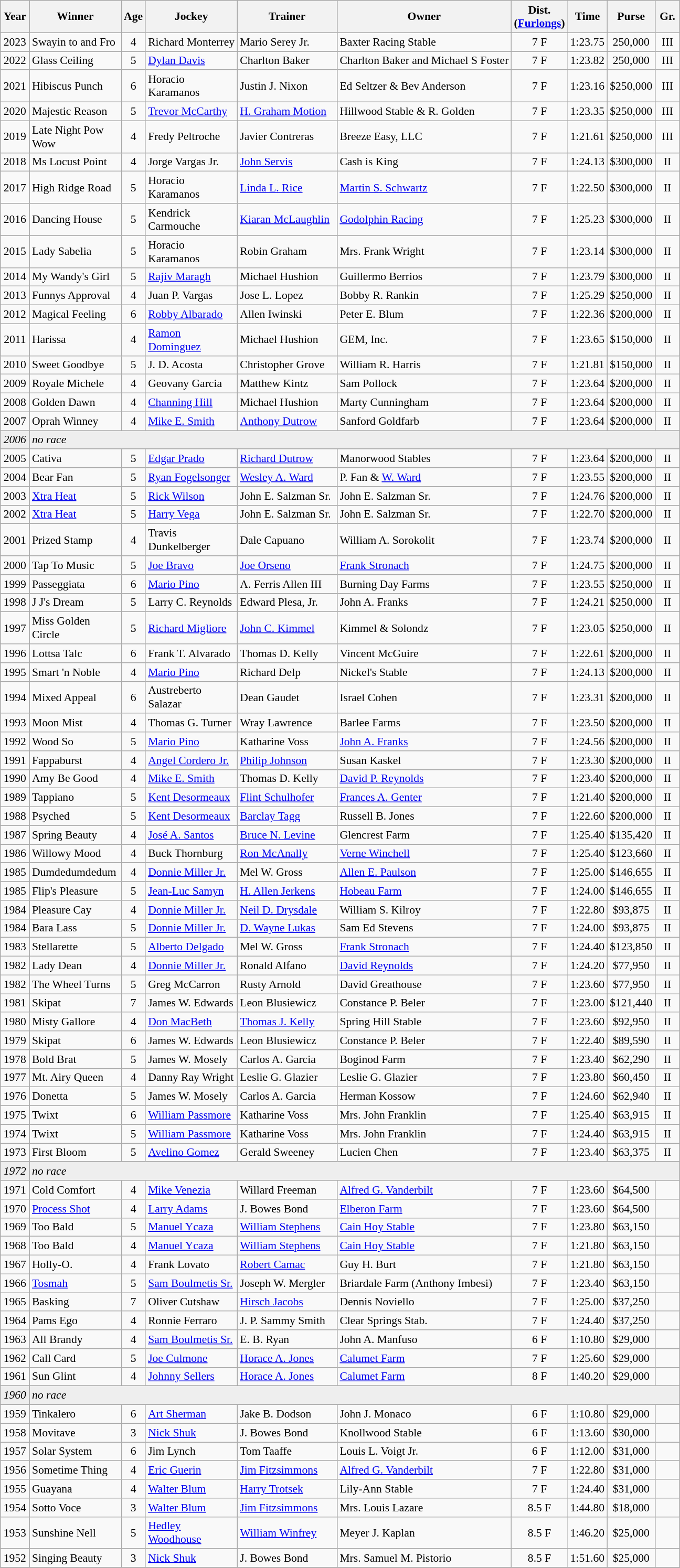<table class="wikitable sortable" style="font-size:90%">
<tr>
<th style="width:30px">Year<br></th>
<th style="width:110px">Winner<br></th>
<th style="width:20px">Age<br></th>
<th style="width:110px">Jockey<br></th>
<th style="width:120px">Trainer<br></th>
<th>Owner<br></th>
<th style="width:25px">Dist.<br> <span>(<a href='#'>Furlongs</a>)</span></th>
<th style="width:25px">Time<br></th>
<th style="width:25px">Purse <br></th>
<th style="width:25px">Gr.<be></th>
</tr>
<tr>
<td align="center">2023</td>
<td>Swayin to and Fro</td>
<td align="center">4</td>
<td>Richard Monterrey</td>
<td>Mario Serey Jr.</td>
<td>Baxter Racing Stable</td>
<td align="center">7 F</td>
<td align="center">1:23.75</td>
<td align="center">250,000</td>
<td align="center">III</td>
</tr>
<tr>
<td align="center">2022</td>
<td>Glass Ceiling</td>
<td align="center">5</td>
<td><a href='#'>Dylan Davis</a></td>
<td>Charlton Baker</td>
<td>Charlton Baker and Michael S Foster</td>
<td align="center">7 F</td>
<td align="center">1:23.82</td>
<td align="center">250,000</td>
<td align="center">III</td>
</tr>
<tr>
<td align="center">2021</td>
<td>Hibiscus Punch</td>
<td align="center">6</td>
<td>Horacio Karamanos</td>
<td>Justin J. Nixon</td>
<td>Ed Seltzer & Bev Anderson</td>
<td align="center">7 F</td>
<td align="center">1:23.16</td>
<td align="center">$250,000</td>
<td align="center">III</td>
</tr>
<tr>
<td align="center">2020</td>
<td>Majestic Reason</td>
<td align="center">5</td>
<td><a href='#'>Trevor McCarthy</a></td>
<td><a href='#'>H. Graham Motion</a></td>
<td>Hillwood Stable & R. Golden</td>
<td align="center">7 F</td>
<td align="center">1:23.35</td>
<td align="center">$250,000</td>
<td align="center">III</td>
</tr>
<tr>
<td align="center">2019</td>
<td>Late Night Pow Wow</td>
<td align="center">4</td>
<td>Fredy Peltroche</td>
<td>Javier Contreras</td>
<td>Breeze Easy, LLC</td>
<td align="center">7 F</td>
<td align="center">1:21.61</td>
<td align="center">$250,000</td>
<td align="center">III</td>
</tr>
<tr>
<td align="center">2018</td>
<td>Ms Locust Point</td>
<td align="center">4</td>
<td>Jorge Vargas Jr.</td>
<td><a href='#'>John Servis</a></td>
<td>Cash is King</td>
<td align="center">7 F</td>
<td align="center">1:24.13</td>
<td align="center">$300,000</td>
<td align="center">II</td>
</tr>
<tr>
<td align="center">2017</td>
<td>High Ridge Road</td>
<td align="center">5</td>
<td>Horacio Karamanos</td>
<td><a href='#'>Linda L. Rice</a></td>
<td><a href='#'>Martin S. Schwartz</a></td>
<td align="center">7 F</td>
<td align="center">1:22.50</td>
<td align="center">$300,000</td>
<td align="center">II</td>
</tr>
<tr>
<td align="center">2016</td>
<td>Dancing House</td>
<td align="center">5</td>
<td>Kendrick Carmouche</td>
<td><a href='#'>Kiaran McLaughlin</a></td>
<td><a href='#'>Godolphin Racing</a></td>
<td align="center">7 F</td>
<td align="center">1:25.23</td>
<td align="center">$300,000</td>
<td align="center">II</td>
</tr>
<tr>
<td align=center>2015</td>
<td>Lady Sabelia</td>
<td align=center>5</td>
<td>Horacio Karamanos</td>
<td>Robin Graham</td>
<td>Mrs. Frank Wright</td>
<td align=center>7 F</td>
<td align=center>1:23.14</td>
<td align=center>$300,000</td>
<td align=center>II</td>
</tr>
<tr>
<td align=center>2014</td>
<td>My Wandy's Girl</td>
<td align=center>5</td>
<td><a href='#'>Rajiv Maragh</a></td>
<td>Michael Hushion</td>
<td>Guillermo Berrios</td>
<td align=center>7 F</td>
<td align=center>1:23.79</td>
<td align=center>$300,000</td>
<td align=center>II</td>
</tr>
<tr>
<td align=center>2013</td>
<td>Funnys Approval</td>
<td align=center>4</td>
<td>Juan P. Vargas</td>
<td>Jose L.  Lopez</td>
<td>Bobby R. Rankin</td>
<td align=center>7 F</td>
<td align=center>1:25.29</td>
<td align=center>$250,000</td>
<td align=center>II</td>
</tr>
<tr>
<td align=center>2012</td>
<td>Magical Feeling</td>
<td align=center>6</td>
<td><a href='#'>Robby Albarado</a></td>
<td>Allen Iwinski</td>
<td>Peter E. Blum</td>
<td align=center>7 F</td>
<td align=center>1:22.36</td>
<td align=center>$200,000</td>
<td align=center>II</td>
</tr>
<tr>
<td align=center>2011</td>
<td>Harissa</td>
<td align=center>4</td>
<td><a href='#'>Ramon Dominguez</a></td>
<td>Michael Hushion</td>
<td>GEM, Inc.</td>
<td align=center>7 F</td>
<td align=center>1:23.65</td>
<td align=center>$150,000</td>
<td align=center>II</td>
</tr>
<tr>
<td align=center>2010</td>
<td>Sweet Goodbye</td>
<td align=center>5</td>
<td>J. D. Acosta</td>
<td>Christopher Grove</td>
<td>William R. Harris</td>
<td align=center>7 F</td>
<td align=center>1:21.81</td>
<td align=center>$150,000</td>
<td align=center>II</td>
</tr>
<tr>
<td align=center>2009</td>
<td>Royale Michele</td>
<td align=center>4</td>
<td>Geovany Garcia</td>
<td>Matthew Kintz</td>
<td>Sam Pollock</td>
<td align=center>7 F</td>
<td align=center>1:23.64</td>
<td align=center>$200,000</td>
<td align=center>II</td>
</tr>
<tr>
<td align=center>2008</td>
<td>Golden Dawn</td>
<td align=center>4</td>
<td><a href='#'>Channing Hill</a></td>
<td>Michael Hushion</td>
<td>Marty Cunningham</td>
<td align=center>7 F</td>
<td align=center>1:23.64</td>
<td align=center>$200,000</td>
<td align=center>II</td>
</tr>
<tr>
<td align=center>2007</td>
<td>Oprah Winney</td>
<td align=center>4</td>
<td><a href='#'>Mike E. Smith</a></td>
<td><a href='#'>Anthony Dutrow</a></td>
<td>Sanford Goldfarb</td>
<td align=center>7 F</td>
<td align=center>1:23.64</td>
<td align=center>$200,000</td>
<td align=center>II</td>
</tr>
<tr bgcolor="#eeeeee">
<td align=center><em>2006</em></td>
<td colspan=9><em>no race</em></td>
</tr>
<tr>
<td align=center>2005</td>
<td>Cativa</td>
<td align=center>5</td>
<td><a href='#'>Edgar Prado</a></td>
<td><a href='#'>Richard Dutrow</a></td>
<td>Manorwood Stables</td>
<td align=center>7 F</td>
<td align=center>1:23.64</td>
<td align=center>$200,000</td>
<td align=center>II</td>
</tr>
<tr>
<td align=center>2004</td>
<td>Bear Fan</td>
<td align=center>5</td>
<td><a href='#'>Ryan Fogelsonger</a></td>
<td><a href='#'>Wesley A. Ward</a></td>
<td>P. Fan & <a href='#'>W. Ward</a></td>
<td align=center>7 F</td>
<td align=center>1:23.55</td>
<td align=center>$200,000</td>
<td align=center>II</td>
</tr>
<tr>
<td align=center>2003</td>
<td><a href='#'>Xtra Heat</a></td>
<td align=center>5</td>
<td><a href='#'>Rick Wilson</a></td>
<td>John E. Salzman Sr.</td>
<td>John E. Salzman Sr.</td>
<td align=center>7 F</td>
<td align=center>1:24.76</td>
<td align=center>$200,000</td>
<td align=center>II</td>
</tr>
<tr>
<td align=center>2002</td>
<td><a href='#'>Xtra Heat</a></td>
<td align=center>5</td>
<td><a href='#'>Harry Vega</a></td>
<td>John E. Salzman Sr.</td>
<td>John E. Salzman Sr.</td>
<td align=center>7 F</td>
<td align=center>1:22.70</td>
<td align=center>$200,000</td>
<td align=center>II</td>
</tr>
<tr>
<td align=center>2001</td>
<td>Prized Stamp</td>
<td align=center>4</td>
<td>Travis Dunkelberger</td>
<td>Dale Capuano</td>
<td>William A. Sorokolit</td>
<td align=center>7 F</td>
<td align=center>1:23.74</td>
<td align=center>$200,000</td>
<td align=center>II</td>
</tr>
<tr>
<td align=center>2000</td>
<td>Tap To Music</td>
<td align=center>5</td>
<td><a href='#'>Joe Bravo</a></td>
<td><a href='#'>Joe Orseno</a></td>
<td><a href='#'>Frank Stronach</a></td>
<td align=center>7 F</td>
<td align=center>1:24.75</td>
<td align=center>$200,000</td>
<td align=center>II</td>
</tr>
<tr>
<td align=center>1999</td>
<td>Passeggiata</td>
<td align=center>6</td>
<td><a href='#'>Mario Pino</a></td>
<td>A. Ferris Allen III</td>
<td>Burning Day Farms</td>
<td align=center>7 F</td>
<td align=center>1:23.55</td>
<td align=center>$250,000</td>
<td align=center>II</td>
</tr>
<tr>
<td align=center>1998</td>
<td>J J's Dream</td>
<td align=center>5</td>
<td>Larry C. Reynolds</td>
<td>Edward Plesa, Jr.</td>
<td>John A. Franks</td>
<td align=center>7 F</td>
<td align=center>1:24.21</td>
<td align=center>$250,000</td>
<td align=center>II</td>
</tr>
<tr>
<td align=center>1997</td>
<td>Miss Golden Circle</td>
<td align=center>5</td>
<td><a href='#'>Richard Migliore</a></td>
<td><a href='#'>John C. Kimmel</a></td>
<td>Kimmel & Solondz</td>
<td align=center>7 F</td>
<td align=center>1:23.05</td>
<td align=center>$250,000</td>
<td align=center>II</td>
</tr>
<tr>
<td align=center>1996</td>
<td>Lottsa Talc</td>
<td align=center>6</td>
<td>Frank T. Alvarado</td>
<td>Thomas D. Kelly</td>
<td>Vincent McGuire</td>
<td align=center>7 F</td>
<td align=center>1:22.61</td>
<td align=center>$200,000</td>
<td align=center>II</td>
</tr>
<tr>
<td align=center>1995</td>
<td>Smart 'n Noble</td>
<td align=center>4</td>
<td><a href='#'>Mario Pino</a></td>
<td>Richard Delp</td>
<td>Nickel's Stable</td>
<td align=center>7 F</td>
<td align=center>1:24.13</td>
<td align=center>$200,000</td>
<td align=center>II</td>
</tr>
<tr>
<td align=center>1994</td>
<td>Mixed Appeal</td>
<td align=center>6</td>
<td>Austreberto  Salazar</td>
<td>Dean Gaudet</td>
<td>Israel Cohen</td>
<td align=center>7 F</td>
<td align=center>1:23.31</td>
<td align=center>$200,000</td>
<td align=center>II</td>
</tr>
<tr>
<td align=center>1993</td>
<td>Moon Mist</td>
<td align=center>4</td>
<td>Thomas G. Turner</td>
<td>Wray Lawrence</td>
<td>Barlee Farms</td>
<td align=center>7 F</td>
<td align=center>1:23.50</td>
<td align=center>$200,000</td>
<td align=center>II</td>
</tr>
<tr>
<td align=center>1992</td>
<td>Wood So</td>
<td align=center>5</td>
<td><a href='#'>Mario Pino</a></td>
<td>Katharine Voss</td>
<td><a href='#'>John A. Franks</a></td>
<td align=center>7 F</td>
<td align=center>1:24.56</td>
<td align=center>$200,000</td>
<td align=center>II</td>
</tr>
<tr>
<td align=center>1991</td>
<td>Fappaburst</td>
<td align=center>4</td>
<td><a href='#'>Angel Cordero Jr.</a></td>
<td><a href='#'>Philip Johnson</a></td>
<td>Susan Kaskel</td>
<td align=center>7 F</td>
<td align=center>1:23.30</td>
<td align=center>$200,000</td>
<td align=center>II</td>
</tr>
<tr>
<td align=center>1990</td>
<td>Amy Be Good</td>
<td align=center>4</td>
<td><a href='#'>Mike E. Smith</a></td>
<td>Thomas D. Kelly</td>
<td><a href='#'>David P. Reynolds</a></td>
<td align=center>7 F</td>
<td align=center>1:23.40</td>
<td align=center>$200,000</td>
<td align=center>II</td>
</tr>
<tr>
<td align=center>1989</td>
<td>Tappiano</td>
<td align=center>5</td>
<td><a href='#'>Kent Desormeaux</a></td>
<td><a href='#'>Flint Schulhofer</a></td>
<td><a href='#'>Frances A. Genter</a></td>
<td align=center>7 F</td>
<td align=center>1:21.40</td>
<td align=center>$200,000</td>
<td align=center>II</td>
</tr>
<tr>
<td align=center>1988</td>
<td>Psyched</td>
<td align=center>5</td>
<td><a href='#'>Kent Desormeaux</a></td>
<td><a href='#'>Barclay Tagg</a></td>
<td>Russell B. Jones</td>
<td align=center>7 F</td>
<td align=center>1:22.60</td>
<td align=center>$200,000</td>
<td align=center>II</td>
</tr>
<tr>
<td align=center>1987</td>
<td>Spring Beauty</td>
<td align=center>4</td>
<td><a href='#'>José A. Santos</a></td>
<td><a href='#'>Bruce N. Levine</a></td>
<td>Glencrest Farm</td>
<td align=center>7 F</td>
<td align=center>1:25.40</td>
<td align=center>$135,420</td>
<td align=center>II</td>
</tr>
<tr>
<td align=center>1986</td>
<td>Willowy Mood</td>
<td align=center>4</td>
<td>Buck Thornburg</td>
<td><a href='#'>Ron McAnally</a></td>
<td><a href='#'>Verne Winchell</a></td>
<td align=center>7 F</td>
<td align=center>1:25.40</td>
<td align=center>$123,660</td>
<td align=center>II</td>
</tr>
<tr>
<td align=center>1985</td>
<td>Dumdedumdedum</td>
<td align=center>4</td>
<td><a href='#'>Donnie Miller Jr.</a></td>
<td>Mel W. Gross</td>
<td><a href='#'>Allen E. Paulson</a></td>
<td align=center>7 F</td>
<td align=center>1:25.00</td>
<td align=center>$146,655</td>
<td align=center>II</td>
</tr>
<tr>
<td align=center>1985</td>
<td>Flip's Pleasure</td>
<td align=center>5</td>
<td><a href='#'>Jean-Luc Samyn</a></td>
<td><a href='#'>H. Allen Jerkens</a></td>
<td><a href='#'>Hobeau Farm</a></td>
<td align=center>7 F</td>
<td align=center>1:24.00</td>
<td align=center>$146,655</td>
<td align=center>II</td>
</tr>
<tr>
<td align=center>1984</td>
<td>Pleasure Cay</td>
<td align=center>4</td>
<td><a href='#'>Donnie Miller Jr.</a></td>
<td><a href='#'>Neil D. Drysdale</a></td>
<td>William S. Kilroy</td>
<td align=center>7 F</td>
<td align=center>1:22.80</td>
<td align=center>$93,875</td>
<td align=center>II</td>
</tr>
<tr>
<td align=center>1984</td>
<td>Bara Lass</td>
<td align=center>5</td>
<td><a href='#'>Donnie Miller Jr.</a></td>
<td><a href='#'>D. Wayne Lukas</a></td>
<td>Sam Ed Stevens</td>
<td align=center>7 F</td>
<td align=center>1:24.00</td>
<td align=center>$93,875</td>
<td align=center>II</td>
</tr>
<tr>
<td align=center>1983</td>
<td>Stellarette</td>
<td align=center>5</td>
<td><a href='#'>Alberto Delgado</a></td>
<td>Mel W. Gross</td>
<td><a href='#'>Frank Stronach</a></td>
<td align=center>7 F</td>
<td align=center>1:24.40</td>
<td align=center>$123,850</td>
<td align=center>II</td>
</tr>
<tr>
<td align=center>1982</td>
<td>Lady Dean</td>
<td align=center>4</td>
<td><a href='#'>Donnie Miller Jr.</a></td>
<td>Ronald Alfano</td>
<td><a href='#'>David Reynolds</a></td>
<td align=center>7 F</td>
<td align=center>1:24.20</td>
<td align=center>$77,950</td>
<td align=center>II</td>
</tr>
<tr>
<td align=center>1982</td>
<td>The Wheel Turns</td>
<td align=center>5</td>
<td>Greg McCarron</td>
<td>Rusty Arnold</td>
<td>David Greathouse</td>
<td align=center>7 F</td>
<td align=center>1:23.60</td>
<td align=center>$77,950</td>
<td align=center>II</td>
</tr>
<tr>
<td align=center>1981</td>
<td>Skipat</td>
<td align=center>7</td>
<td>James W. Edwards</td>
<td>Leon Blusiewicz</td>
<td>Constance P. Beler</td>
<td align=center>7 F</td>
<td align=center>1:23.00</td>
<td align=center>$121,440</td>
<td align=center>II</td>
</tr>
<tr>
<td align=center>1980</td>
<td>Misty Gallore</td>
<td align=center>4</td>
<td><a href='#'>Don MacBeth</a></td>
<td><a href='#'>Thomas J. Kelly</a></td>
<td>Spring Hill Stable</td>
<td align=center>7 F</td>
<td align=center>1:23.60</td>
<td align=center>$92,950</td>
<td align=center>II</td>
</tr>
<tr>
<td align=center>1979</td>
<td>Skipat</td>
<td align=center>6</td>
<td>James W. Edwards</td>
<td>Leon Blusiewicz</td>
<td>Constance P. Beler</td>
<td align=center>7 F</td>
<td align=center>1:22.40</td>
<td align=center>$89,590</td>
<td align=center>II</td>
</tr>
<tr>
<td align=center>1978</td>
<td>Bold Brat</td>
<td align=center>5</td>
<td>James W. Mosely</td>
<td>Carlos A. Garcia</td>
<td>Boginod Farm</td>
<td align=center>7 F</td>
<td align=center>1:23.40</td>
<td align=center>$62,290</td>
<td align=center>II</td>
</tr>
<tr>
<td align=center>1977</td>
<td>Mt. Airy Queen</td>
<td align=center>4</td>
<td>Danny Ray Wright</td>
<td>Leslie G. Glazier</td>
<td>Leslie G. Glazier</td>
<td align=center>7 F</td>
<td align=center>1:23.80</td>
<td align=center>$60,450</td>
<td align=center>II</td>
</tr>
<tr>
<td align=center>1976</td>
<td>Donetta</td>
<td align=center>5</td>
<td>James W. Mosely</td>
<td>Carlos A. Garcia</td>
<td>Herman Kossow</td>
<td align=center>7 F</td>
<td align=center>1:24.60</td>
<td align=center>$62,940</td>
<td align=center>II</td>
</tr>
<tr>
<td align=center>1975</td>
<td>Twixt</td>
<td align=center>6</td>
<td><a href='#'>William Passmore</a></td>
<td>Katharine Voss</td>
<td>Mrs. John Franklin</td>
<td align=center>7 F</td>
<td align=center>1:25.40</td>
<td align=center>$63,915</td>
<td align=center>II</td>
</tr>
<tr>
<td align=center>1974</td>
<td>Twixt</td>
<td align=center>5</td>
<td><a href='#'>William Passmore</a></td>
<td>Katharine Voss</td>
<td>Mrs. John Franklin</td>
<td align=center>7 F</td>
<td align=center>1:24.40</td>
<td align=center>$63,915</td>
<td align=center>II</td>
</tr>
<tr>
<td align=center>1973</td>
<td>First Bloom</td>
<td align=center>5</td>
<td><a href='#'>Avelino Gomez</a></td>
<td>Gerald Sweeney</td>
<td>Lucien Chen</td>
<td align=center>7 F</td>
<td align=center>1:23.40</td>
<td align=center>$63,375</td>
<td align=center>II</td>
</tr>
<tr bgcolor="#eeeeee">
<td align=center><em>1972</em></td>
<td colspan=9><em>no race</em></td>
</tr>
<tr>
<td align=center>1971</td>
<td>Cold Comfort</td>
<td align=center>4</td>
<td><a href='#'>Mike Venezia</a></td>
<td>Willard Freeman</td>
<td><a href='#'>Alfred G. Vanderbilt</a></td>
<td align=center>7 F</td>
<td align=center>1:23.60</td>
<td align=center>$64,500</td>
<td></td>
</tr>
<tr>
<td align=center>1970</td>
<td><a href='#'>Process Shot</a></td>
<td align=center>4</td>
<td><a href='#'>Larry Adams</a></td>
<td>J. Bowes Bond</td>
<td><a href='#'>Elberon Farm</a></td>
<td align=center>7 F</td>
<td align=center>1:23.60</td>
<td align=center>$64,500</td>
<td></td>
</tr>
<tr>
<td align=center>1969</td>
<td>Too Bald</td>
<td align=center>5</td>
<td><a href='#'>Manuel Ycaza</a></td>
<td><a href='#'>William Stephens</a></td>
<td><a href='#'>Cain Hoy Stable</a></td>
<td align=center>7 F</td>
<td align=center>1:23.80</td>
<td align=center>$63,150</td>
<td></td>
</tr>
<tr>
<td align=center>1968</td>
<td>Too Bald</td>
<td align=center>4</td>
<td><a href='#'>Manuel Ycaza</a></td>
<td><a href='#'>William Stephens</a></td>
<td><a href='#'>Cain Hoy Stable</a></td>
<td align=center>7 F</td>
<td align=center>1:21.80</td>
<td align=center>$63,150</td>
<td></td>
</tr>
<tr>
<td align=center>1967</td>
<td>Holly-O.</td>
<td align=center>4</td>
<td>Frank Lovato</td>
<td><a href='#'>Robert Camac</a></td>
<td>Guy H. Burt</td>
<td align=center>7 F</td>
<td align=center>1:21.80</td>
<td align=center>$63,150</td>
<td></td>
</tr>
<tr>
<td align=center>1966</td>
<td><a href='#'>Tosmah</a></td>
<td align=center>5</td>
<td><a href='#'>Sam Boulmetis Sr.</a></td>
<td>Joseph W. Mergler</td>
<td>Briardale Farm (Anthony Imbesi)</td>
<td align=center>7 F</td>
<td align=center>1:23.40</td>
<td align=center>$63,150</td>
<td></td>
</tr>
<tr>
<td align=center>1965</td>
<td>Basking</td>
<td align=center>7</td>
<td>Oliver Cutshaw</td>
<td><a href='#'>Hirsch Jacobs</a></td>
<td>Dennis Noviello</td>
<td align=center>7 F</td>
<td align=center>1:25.00</td>
<td align=center>$37,250</td>
<td></td>
</tr>
<tr>
<td align=center>1964</td>
<td>Pams Ego</td>
<td align=center>4</td>
<td>Ronnie Ferraro</td>
<td>J. P. Sammy Smith</td>
<td>Clear Springs Stab.</td>
<td align=center>7 F</td>
<td align=center>1:24.40</td>
<td align=center>$37,250</td>
<td></td>
</tr>
<tr>
<td align=center>1963</td>
<td>All Brandy</td>
<td align=center>4</td>
<td><a href='#'>Sam Boulmetis Sr.</a></td>
<td>E. B. Ryan</td>
<td>John A. Manfuso</td>
<td align=center>6 F</td>
<td align=center>1:10.80</td>
<td align=center>$29,000</td>
<td></td>
</tr>
<tr>
<td align=center>1962</td>
<td>Call Card</td>
<td align=center>5</td>
<td><a href='#'>Joe Culmone</a></td>
<td><a href='#'>Horace A. Jones</a></td>
<td><a href='#'>Calumet Farm</a></td>
<td align=center>7 F</td>
<td align=center>1:25.60</td>
<td align=center>$29,000</td>
<td></td>
</tr>
<tr>
<td align=center>1961</td>
<td>Sun Glint</td>
<td align=center>4</td>
<td><a href='#'>Johnny Sellers</a></td>
<td><a href='#'>Horace A. Jones</a></td>
<td><a href='#'>Calumet Farm</a></td>
<td align=center>8 F</td>
<td align=center>1:40.20</td>
<td align=center>$29,000</td>
<td></td>
</tr>
<tr bgcolor="#eeeeee">
<td align=center><em>1960</em></td>
<td colspan=9><em>no race</em></td>
</tr>
<tr>
<td align=center>1959</td>
<td>Tinkalero</td>
<td align=center>6</td>
<td><a href='#'>Art Sherman</a></td>
<td>Jake B. Dodson</td>
<td>John J. Monaco</td>
<td align=center>6 F</td>
<td align=center>1:10.80</td>
<td align=center>$29,000</td>
<td></td>
</tr>
<tr>
<td align=center>1958</td>
<td>Movitave</td>
<td align=center>3</td>
<td><a href='#'>Nick Shuk</a></td>
<td>J. Bowes Bond</td>
<td>Knollwood Stable</td>
<td align=center>6 F</td>
<td align=center>1:13.60</td>
<td align=center>$30,000</td>
<td></td>
</tr>
<tr>
<td align=center>1957</td>
<td>Solar System</td>
<td align=center>6</td>
<td>Jim Lynch</td>
<td>Tom Taaffe</td>
<td>Louis L. Voigt Jr.</td>
<td align=center>6 F</td>
<td align=center>1:12.00</td>
<td align=center>$31,000</td>
<td></td>
</tr>
<tr>
<td align=center>1956</td>
<td>Sometime Thing</td>
<td align=center>4</td>
<td><a href='#'>Eric Guerin</a></td>
<td><a href='#'>Jim Fitzsimmons</a></td>
<td><a href='#'>Alfred G. Vanderbilt</a></td>
<td align=center>7 F</td>
<td align=center>1:22.80</td>
<td align=center>$31,000</td>
<td></td>
</tr>
<tr>
<td align=center>1955</td>
<td>Guayana</td>
<td align=center>4</td>
<td><a href='#'>Walter Blum</a></td>
<td><a href='#'>Harry Trotsek</a></td>
<td>Lily-Ann Stable</td>
<td align=center>7 F</td>
<td align=center>1:24.40</td>
<td align=center>$31,000</td>
<td></td>
</tr>
<tr>
<td align=center>1954</td>
<td>Sotto Voce</td>
<td align=center>3</td>
<td><a href='#'>Walter Blum</a></td>
<td><a href='#'>Jim Fitzsimmons</a></td>
<td>Mrs. Louis Lazare</td>
<td align=center>8.5 F</td>
<td align=center>1:44.80</td>
<td align=center>$18,000</td>
<td></td>
</tr>
<tr>
<td align=center>1953</td>
<td>Sunshine Nell</td>
<td align=center>5</td>
<td><a href='#'>Hedley Woodhouse</a></td>
<td><a href='#'>William Winfrey</a></td>
<td>Meyer J. Kaplan</td>
<td align=center>8.5 F</td>
<td align=center>1:46.20</td>
<td align=center>$25,000</td>
<td></td>
</tr>
<tr>
<td align=center>1952</td>
<td>Singing Beauty</td>
<td align=center>3</td>
<td><a href='#'>Nick Shuk</a></td>
<td>J. Bowes Bond</td>
<td>Mrs. Samuel M. Pistorio</td>
<td align=center>8.5 F</td>
<td align=center>1:51.60</td>
<td align=center>$25,000</td>
<td></td>
</tr>
<tr>
</tr>
</table>
